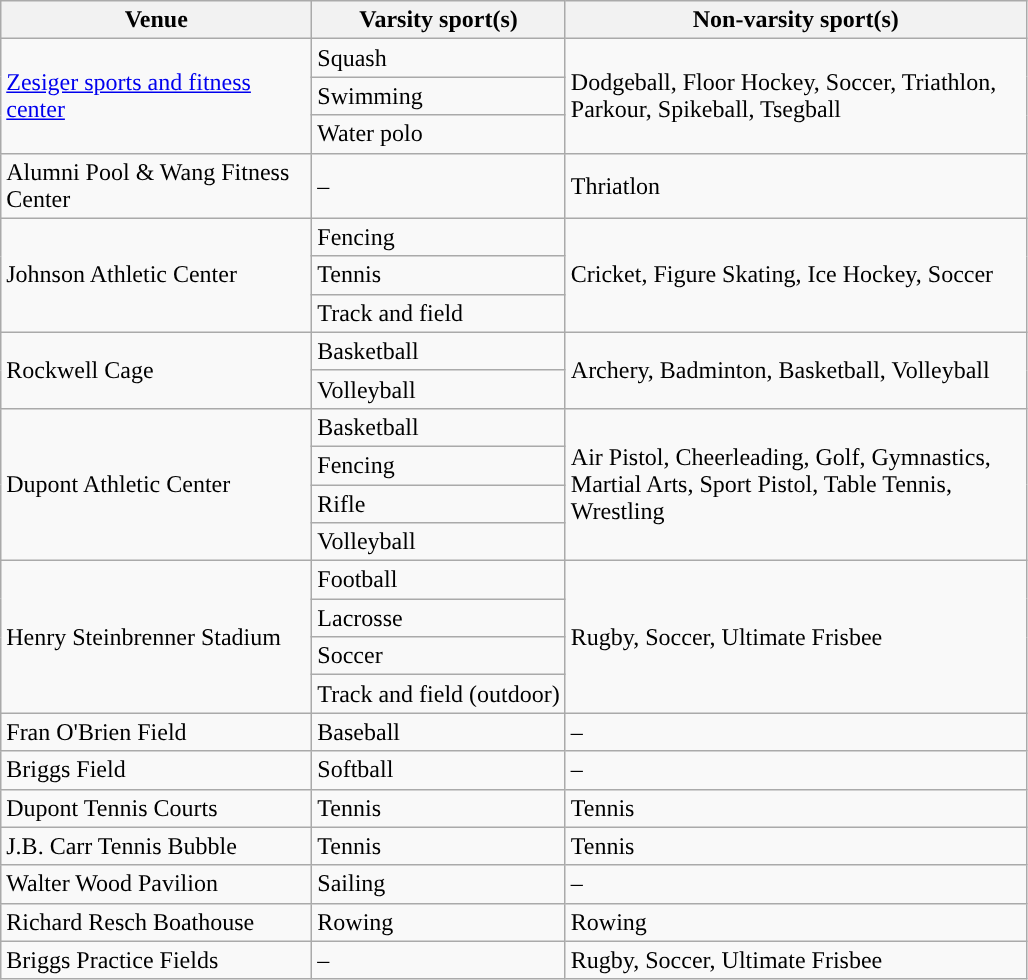<table class="wikitable sortable"; style= "text-align: ">
<tr>
<th width=200px>Venue</th>
<th width=px>Varsity sport(s)</th>
<th width=300px>Non-varsity sport(s)</th>
</tr>
<tr>
<td rowspan=3><a href='#'>Zesiger sports and fitness center</a></td>
<td>Squash</td>
<td rowspan=3>Dodgeball, Floor Hockey, Soccer, Triathlon, Parkour, Spikeball, Tsegball</td>
</tr>
<tr>
<td>Swimming</td>
</tr>
<tr>
<td>Water polo</td>
</tr>
<tr>
<td>Alumni Pool & Wang Fitness Center</td>
<td>–</td>
<td>Thriatlon</td>
</tr>
<tr>
<td rowspan=3>Johnson Athletic Center</td>
<td>Fencing</td>
<td rowspan=3>Cricket, Figure Skating, Ice Hockey, Soccer</td>
</tr>
<tr>
<td>Tennis</td>
</tr>
<tr>
<td>Track and field</td>
</tr>
<tr>
<td rowspan=2>Rockwell Cage</td>
<td>Basketball</td>
<td rowspan=2>Archery, Badminton, Basketball, Volleyball</td>
</tr>
<tr>
<td>Volleyball</td>
</tr>
<tr>
<td rowspan=4>Dupont Athletic Center</td>
<td>Basketball</td>
<td rowspan=4>Air Pistol, Cheerleading, Golf, Gymnastics, Martial Arts, Sport Pistol, Table Tennis, Wrestling</td>
</tr>
<tr>
<td>Fencing</td>
</tr>
<tr>
<td>Rifle</td>
</tr>
<tr>
<td>Volleyball</td>
</tr>
<tr>
<td rowspan=4>Henry Steinbrenner Stadium</td>
<td>Football</td>
<td rowspan=4>Rugby, Soccer, Ultimate Frisbee</td>
</tr>
<tr>
<td>Lacrosse</td>
</tr>
<tr>
<td>Soccer</td>
</tr>
<tr>
<td>Track and field (outdoor)</td>
</tr>
<tr>
<td>Fran O'Brien Field</td>
<td>Baseball</td>
<td>–</td>
</tr>
<tr>
<td>Briggs Field</td>
<td>Softball</td>
<td>–</td>
</tr>
<tr>
<td>Dupont Tennis Courts</td>
<td>Tennis</td>
<td>Tennis</td>
</tr>
<tr>
<td>J.B. Carr Tennis Bubble</td>
<td>Tennis</td>
<td>Tennis</td>
</tr>
<tr>
<td>Walter Wood Pavilion</td>
<td>Sailing</td>
<td>–</td>
</tr>
<tr>
<td>Richard Resch Boathouse</td>
<td>Rowing</td>
<td>Rowing</td>
</tr>
<tr>
<td>Briggs Practice Fields</td>
<td>–</td>
<td>Rugby, Soccer, Ultimate Frisbee</td>
</tr>
</table>
